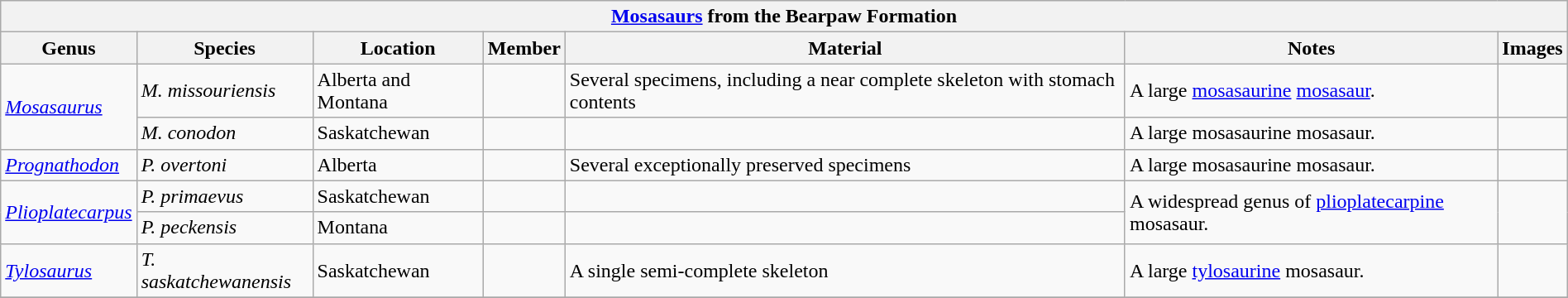<table class="wikitable"  style="margin:auto; width:100%;">
<tr>
<th colspan="7" align="center"><strong><a href='#'>Mosasaurs</a> from the Bearpaw Formation</strong></th>
</tr>
<tr>
<th>Genus</th>
<th>Species</th>
<th>Location</th>
<th>Member</th>
<th>Material</th>
<th>Notes</th>
<th>Images</th>
</tr>
<tr>
<td rowspan=2><em><a href='#'>Mosasaurus</a></em></td>
<td><em>M. missouriensis</em></td>
<td>Alberta and Montana</td>
<td></td>
<td>Several specimens, including a near complete skeleton with stomach contents</td>
<td>A large <a href='#'>mosasaurine</a> <a href='#'>mosasaur</a>.</td>
<td></td>
</tr>
<tr>
<td><em>M. conodon</em></td>
<td>Saskatchewan</td>
<td></td>
<td></td>
<td>A large mosasaurine mosasaur.</td>
<td></td>
</tr>
<tr>
<td><em><a href='#'>Prognathodon</a></em></td>
<td><em>P. overtoni</em></td>
<td>Alberta</td>
<td></td>
<td>Several exceptionally preserved specimens</td>
<td>A large mosasaurine mosasaur.</td>
<td></td>
</tr>
<tr>
<td rowspan=2><em><a href='#'>Plioplatecarpus</a></em></td>
<td><em>P. primaevus</em></td>
<td>Saskatchewan</td>
<td></td>
<td></td>
<td rowspan=2>A widespread genus of <a href='#'>plioplatecarpine</a> mosasaur.</td>
<td rowspan=2></td>
</tr>
<tr>
<td><em>P. peckensis</em></td>
<td>Montana</td>
<td></td>
<td></td>
</tr>
<tr>
<td><em><a href='#'>Tylosaurus</a></em></td>
<td><em>T. saskatchewanensis</em></td>
<td>Saskatchewan</td>
<td></td>
<td>A single semi-complete skeleton</td>
<td>A large <a href='#'>tylosaurine</a> mosasaur.</td>
<td></td>
</tr>
<tr>
</tr>
</table>
